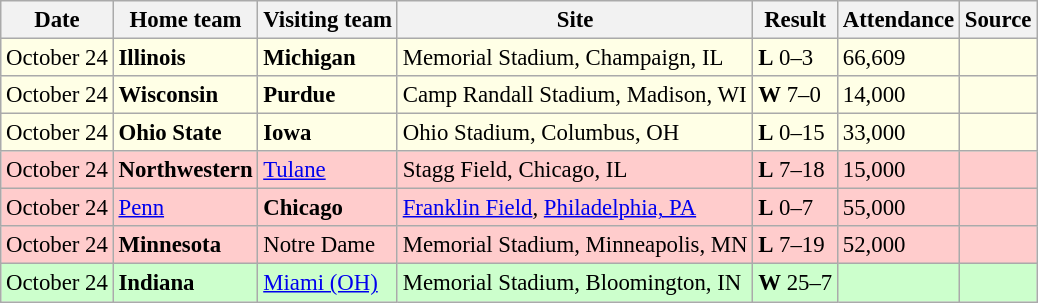<table class="wikitable" style="font-size:95%;">
<tr>
<th>Date</th>
<th>Home team</th>
<th>Visiting team</th>
<th>Site</th>
<th>Result</th>
<th>Attendance</th>
<th class="unsortable">Source</th>
</tr>
<tr bgcolor=#ffffe6>
<td>October 24</td>
<td><strong>Illinois</strong></td>
<td><strong>Michigan</strong></td>
<td>Memorial Stadium, Champaign, IL</td>
<td><strong>L</strong> 0–3</td>
<td>66,609</td>
<td></td>
</tr>
<tr bgcolor=#ffffe6>
<td>October 24</td>
<td><strong>Wisconsin</strong></td>
<td><strong>Purdue</strong></td>
<td>Camp Randall Stadium, Madison, WI</td>
<td><strong>W</strong> 7–0</td>
<td>14,000</td>
<td></td>
</tr>
<tr bgcolor=#ffffe6>
<td>October 24</td>
<td><strong>Ohio State</strong></td>
<td><strong>Iowa</strong></td>
<td>Ohio Stadium, Columbus, OH</td>
<td><strong>L</strong> 0–15</td>
<td>33,000</td>
<td></td>
</tr>
<tr bgcolor=#ffcccc>
<td>October 24</td>
<td><strong>Northwestern</strong></td>
<td><a href='#'>Tulane</a></td>
<td>Stagg Field, Chicago, IL</td>
<td><strong>L</strong> 7–18</td>
<td>15,000</td>
<td></td>
</tr>
<tr bgcolor=#ffcccc>
<td>October 24</td>
<td><a href='#'>Penn</a></td>
<td><strong>Chicago</strong></td>
<td><a href='#'>Franklin Field</a>, <a href='#'>Philadelphia, PA</a></td>
<td><strong>L</strong> 0–7</td>
<td>55,000</td>
<td></td>
</tr>
<tr bgcolor=#ffcccc>
<td>October 24</td>
<td><strong>Minnesota</strong></td>
<td>Notre Dame</td>
<td>Memorial Stadium, Minneapolis, MN</td>
<td><strong>L</strong> 7–19</td>
<td>52,000</td>
<td></td>
</tr>
<tr bgcolor=ccffcc>
<td>October 24</td>
<td><strong>Indiana</strong></td>
<td><a href='#'>Miami (OH)</a></td>
<td>Memorial Stadium, Bloomington, IN</td>
<td><strong>W</strong> 25–7</td>
<td></td>
<td></td>
</tr>
</table>
